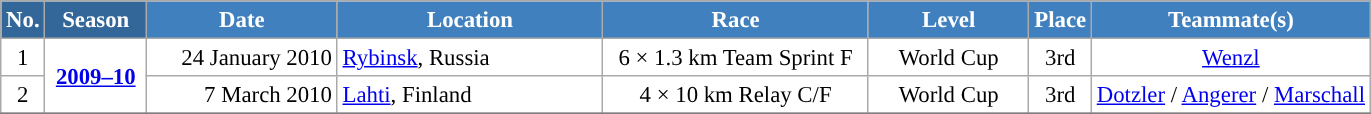<table class="wikitable sortable" style="font-size:95%; text-align:center; border:grey solid 1px; border-collapse:collapse; background:#ffffff;">
<tr style="background:#efefef;">
<th style="background-color:#369; color:white;">No.</th>
<th style="background-color:#369; color:white;">Season</th>
<th style="background-color:#4180be; color:white; width:120px;">Date</th>
<th style="background-color:#4180be; color:white; width:170px;">Location</th>
<th style="background-color:#4180be; color:white; width:170px;">Race</th>
<th style="background-color:#4180be; color:white; width:100px;">Level</th>
<th style="background-color:#4180be; color:white;">Place</th>
<th style="background-color:#4180be; color:white;">Teammate(s)</th>
</tr>
<tr>
<td align=center>1</td>
<td rowspan=2 align=center><strong> <a href='#'>2009–10</a> </strong></td>
<td align=right>24 January 2010</td>
<td align=left> <a href='#'>Rybinsk</a>, Russia</td>
<td>6 × 1.3 km Team Sprint F</td>
<td>World Cup</td>
<td>3rd</td>
<td><a href='#'>Wenzl</a></td>
</tr>
<tr>
<td align=center>2</td>
<td align=right>7 March 2010</td>
<td align=left> <a href='#'>Lahti</a>, Finland</td>
<td>4 × 10 km Relay C/F</td>
<td>World Cup</td>
<td>3rd</td>
<td><a href='#'>Dotzler</a> / <a href='#'>Angerer</a> / <a href='#'>Marschall</a></td>
</tr>
<tr>
</tr>
</table>
